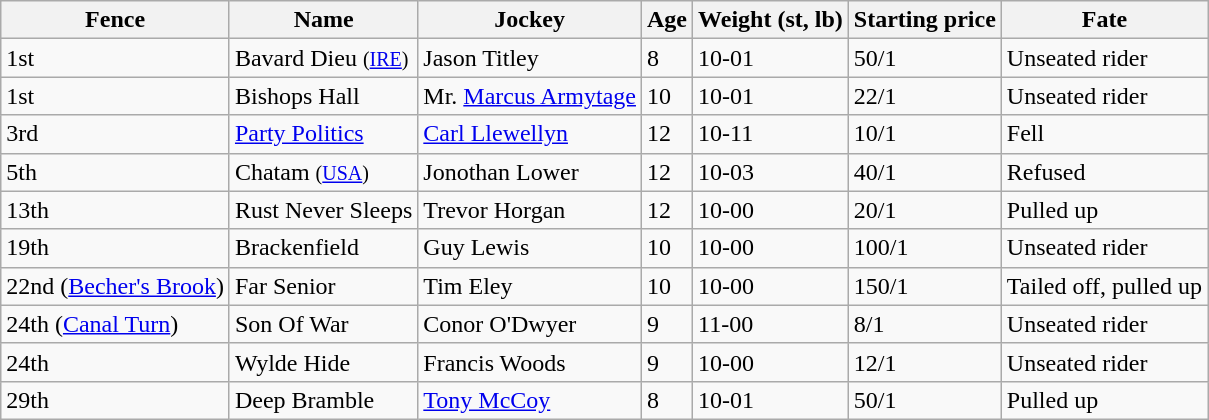<table class="wikitable">
<tr>
<th>Fence</th>
<th>Name</th>
<th>Jockey</th>
<th>Age</th>
<th>Weight (st, lb)</th>
<th>Starting price</th>
<th>Fate</th>
</tr>
<tr>
<td>1st</td>
<td>Bavard Dieu <small>(<a href='#'>IRE</a>)</small></td>
<td>Jason Titley</td>
<td>8</td>
<td>10-01</td>
<td>50/1</td>
<td>Unseated rider</td>
</tr>
<tr>
<td>1st</td>
<td>Bishops Hall</td>
<td>Mr. <a href='#'>Marcus Armytage</a></td>
<td>10</td>
<td>10-01</td>
<td>22/1</td>
<td>Unseated rider</td>
</tr>
<tr>
<td>3rd</td>
<td><a href='#'>Party Politics</a></td>
<td><a href='#'>Carl Llewellyn</a></td>
<td>12</td>
<td>10-11</td>
<td>10/1</td>
<td>Fell</td>
</tr>
<tr>
<td>5th</td>
<td>Chatam <small>(<a href='#'>USA</a>)</small></td>
<td>Jonothan Lower</td>
<td>12</td>
<td>10-03</td>
<td>40/1</td>
<td>Refused</td>
</tr>
<tr>
<td>13th</td>
<td>Rust Never Sleeps</td>
<td>Trevor Horgan</td>
<td>12</td>
<td>10-00</td>
<td>20/1</td>
<td>Pulled up</td>
</tr>
<tr>
<td>19th</td>
<td>Brackenfield</td>
<td>Guy Lewis</td>
<td>10</td>
<td>10-00</td>
<td>100/1</td>
<td>Unseated rider</td>
</tr>
<tr>
<td>22nd (<a href='#'>Becher's Brook</a>)</td>
<td>Far Senior</td>
<td>Tim Eley</td>
<td>10</td>
<td>10-00</td>
<td>150/1</td>
<td>Tailed off, pulled up</td>
</tr>
<tr>
<td>24th (<a href='#'>Canal Turn</a>)</td>
<td>Son Of War</td>
<td>Conor O'Dwyer</td>
<td>9</td>
<td>11-00</td>
<td>8/1</td>
<td>Unseated rider</td>
</tr>
<tr>
<td>24th</td>
<td>Wylde Hide</td>
<td>Francis Woods</td>
<td>9</td>
<td>10-00</td>
<td>12/1</td>
<td>Unseated rider</td>
</tr>
<tr>
<td>29th</td>
<td>Deep Bramble</td>
<td><a href='#'>Tony McCoy</a></td>
<td>8</td>
<td>10-01</td>
<td>50/1</td>
<td>Pulled up</td>
</tr>
</table>
